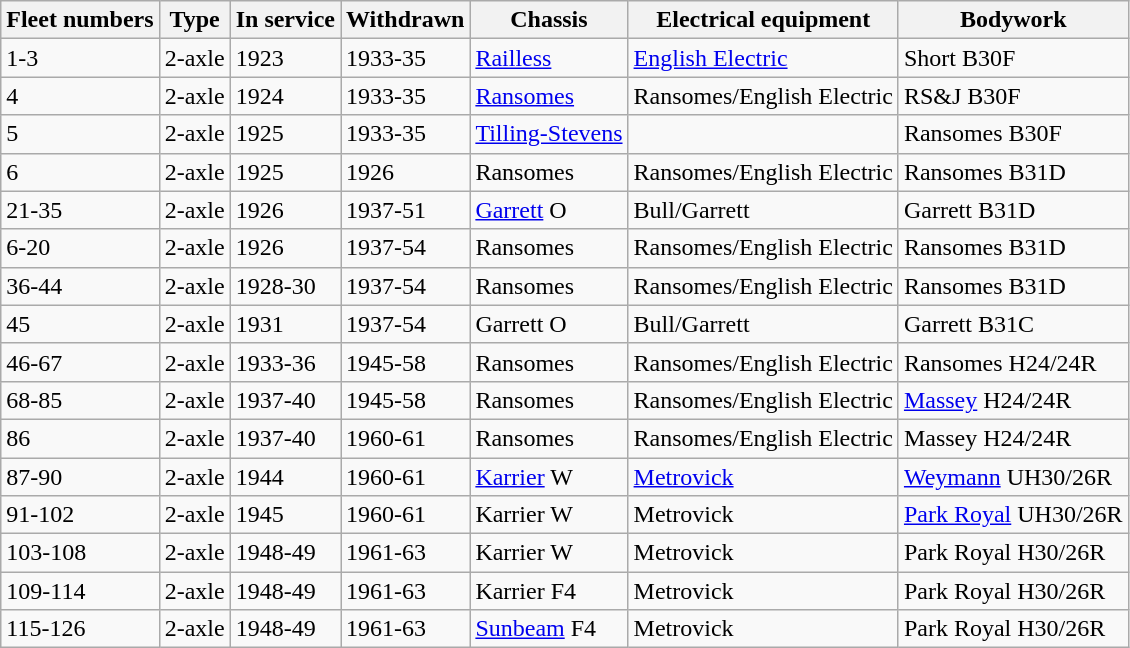<table class="wikitable">
<tr>
<th>Fleet numbers</th>
<th>Type</th>
<th>In service</th>
<th>Withdrawn</th>
<th>Chassis</th>
<th>Electrical equipment</th>
<th>Bodywork</th>
</tr>
<tr>
<td>1-3</td>
<td>2-axle</td>
<td>1923</td>
<td>1933-35</td>
<td><a href='#'>Railless</a></td>
<td><a href='#'>English Electric</a></td>
<td>Short B30F</td>
</tr>
<tr>
<td>4</td>
<td>2-axle</td>
<td>1924</td>
<td>1933-35</td>
<td><a href='#'>Ransomes</a></td>
<td>Ransomes/English Electric</td>
<td>RS&J B30F</td>
</tr>
<tr>
<td>5</td>
<td>2-axle</td>
<td>1925</td>
<td>1933-35</td>
<td><a href='#'>Tilling-Stevens</a></td>
<td></td>
<td>Ransomes B30F</td>
</tr>
<tr>
<td>6</td>
<td>2-axle</td>
<td>1925</td>
<td>1926</td>
<td>Ransomes</td>
<td>Ransomes/English Electric</td>
<td>Ransomes B31D</td>
</tr>
<tr>
<td>21-35</td>
<td>2-axle</td>
<td>1926</td>
<td>1937-51</td>
<td><a href='#'>Garrett</a> O</td>
<td>Bull/Garrett</td>
<td>Garrett B31D</td>
</tr>
<tr>
<td>6-20</td>
<td>2-axle</td>
<td>1926</td>
<td>1937-54</td>
<td>Ransomes</td>
<td>Ransomes/English Electric</td>
<td>Ransomes B31D</td>
</tr>
<tr>
<td>36-44</td>
<td>2-axle</td>
<td>1928-30</td>
<td>1937-54</td>
<td>Ransomes</td>
<td>Ransomes/English Electric</td>
<td>Ransomes B31D</td>
</tr>
<tr>
<td>45</td>
<td>2-axle</td>
<td>1931</td>
<td>1937-54</td>
<td>Garrett O</td>
<td>Bull/Garrett</td>
<td>Garrett B31C</td>
</tr>
<tr>
<td>46-67</td>
<td>2-axle</td>
<td>1933-36</td>
<td>1945-58</td>
<td>Ransomes</td>
<td>Ransomes/English Electric</td>
<td>Ransomes H24/24R</td>
</tr>
<tr>
<td>68-85</td>
<td>2-axle</td>
<td>1937-40</td>
<td>1945-58</td>
<td>Ransomes</td>
<td>Ransomes/English Electric</td>
<td><a href='#'>Massey</a> H24/24R</td>
</tr>
<tr>
<td>86</td>
<td>2-axle</td>
<td>1937-40</td>
<td>1960-61</td>
<td>Ransomes</td>
<td>Ransomes/English Electric</td>
<td>Massey H24/24R</td>
</tr>
<tr>
<td>87-90</td>
<td>2-axle</td>
<td>1944</td>
<td>1960-61</td>
<td><a href='#'>Karrier</a> W</td>
<td><a href='#'>Metrovick</a></td>
<td><a href='#'>Weymann</a> UH30/26R</td>
</tr>
<tr>
<td>91-102</td>
<td>2-axle</td>
<td>1945</td>
<td>1960-61</td>
<td>Karrier W</td>
<td>Metrovick</td>
<td><a href='#'>Park Royal</a> UH30/26R</td>
</tr>
<tr>
<td>103-108</td>
<td>2-axle</td>
<td>1948-49</td>
<td>1961-63</td>
<td>Karrier W</td>
<td>Metrovick</td>
<td>Park Royal H30/26R</td>
</tr>
<tr>
<td>109-114</td>
<td>2-axle</td>
<td>1948-49</td>
<td>1961-63</td>
<td>Karrier F4</td>
<td>Metrovick</td>
<td>Park Royal H30/26R</td>
</tr>
<tr>
<td>115-126</td>
<td>2-axle</td>
<td>1948-49</td>
<td>1961-63</td>
<td><a href='#'>Sunbeam</a> F4</td>
<td>Metrovick</td>
<td>Park Royal H30/26R</td>
</tr>
</table>
